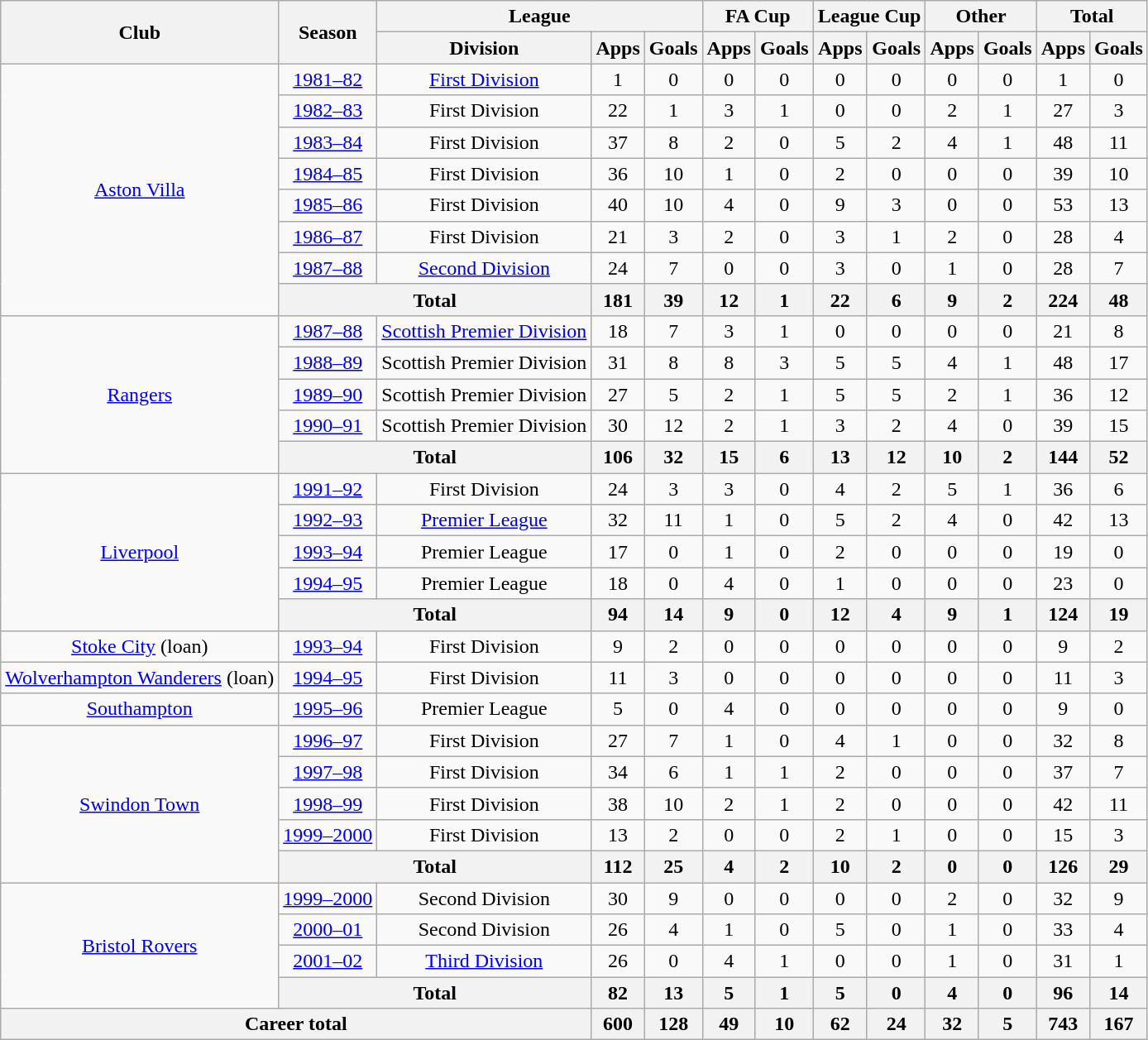<table class="wikitable" style="text-align: center;">
<tr>
<th rowspan="2">Club</th>
<th rowspan="2">Season</th>
<th colspan="3">League</th>
<th colspan="2">FA Cup</th>
<th colspan="2">League Cup</th>
<th colspan="2">Other</th>
<th colspan="2">Total</th>
</tr>
<tr>
<th>Division</th>
<th>Apps</th>
<th>Goals</th>
<th>Apps</th>
<th>Goals</th>
<th>Apps</th>
<th>Goals</th>
<th>Apps</th>
<th>Goals</th>
<th>Apps</th>
<th>Goals</th>
</tr>
<tr>
<td rowspan="8"><a href='#'>Aston Villa</a></td>
<td><a href='#'>1981–82</a></td>
<td><a href='#'>First Division</a></td>
<td>1</td>
<td>0</td>
<td>0</td>
<td>0</td>
<td>0</td>
<td>0</td>
<td>0</td>
<td>0</td>
<td>1</td>
<td>0</td>
</tr>
<tr>
<td><a href='#'>1982–83</a></td>
<td>First Division</td>
<td>22</td>
<td>1</td>
<td>3</td>
<td>1</td>
<td>0</td>
<td>0</td>
<td>2</td>
<td>1</td>
<td>27</td>
<td>3</td>
</tr>
<tr>
<td><a href='#'>1983–84</a></td>
<td>First Division</td>
<td>37</td>
<td>8</td>
<td>2</td>
<td>0</td>
<td>5</td>
<td>2</td>
<td>4</td>
<td>1</td>
<td>48</td>
<td>11</td>
</tr>
<tr>
<td><a href='#'>1984–85</a></td>
<td>First Division</td>
<td>36</td>
<td>10</td>
<td>1</td>
<td>0</td>
<td>2</td>
<td>0</td>
<td>0</td>
<td>0</td>
<td>39</td>
<td>10</td>
</tr>
<tr>
<td><a href='#'>1985–86</a></td>
<td>First Division</td>
<td>40</td>
<td>10</td>
<td>4</td>
<td>0</td>
<td>9</td>
<td>3</td>
<td>0</td>
<td>0</td>
<td>53</td>
<td>13</td>
</tr>
<tr>
<td><a href='#'>1986–87</a></td>
<td>First Division</td>
<td>21</td>
<td>3</td>
<td>2</td>
<td>0</td>
<td>3</td>
<td>1</td>
<td>2</td>
<td>0</td>
<td>28</td>
<td>4</td>
</tr>
<tr>
<td><a href='#'>1987–88</a></td>
<td><a href='#'>Second Division</a></td>
<td>24</td>
<td>7</td>
<td>0</td>
<td>0</td>
<td>3</td>
<td>0</td>
<td>1</td>
<td>0</td>
<td>28</td>
<td>7</td>
</tr>
<tr>
<th colspan="2">Total</th>
<th>181</th>
<th>39</th>
<th>12</th>
<th>1</th>
<th>22</th>
<th>6</th>
<th>9</th>
<th>2</th>
<th>224</th>
<th>48</th>
</tr>
<tr>
<td rowspan="5"><a href='#'>Rangers</a></td>
<td><a href='#'>1987–88</a></td>
<td><a href='#'>Scottish Premier Division</a></td>
<td>18</td>
<td>7</td>
<td>3</td>
<td>1</td>
<td>0</td>
<td>0</td>
<td>0</td>
<td>0</td>
<td>21</td>
<td>8</td>
</tr>
<tr>
<td><a href='#'>1988–89</a></td>
<td>Scottish Premier Division</td>
<td>31</td>
<td>8</td>
<td>8</td>
<td>3</td>
<td>5</td>
<td>5</td>
<td>4</td>
<td>1</td>
<td>48</td>
<td>17</td>
</tr>
<tr>
<td><a href='#'>1989–90</a></td>
<td>Scottish Premier Division</td>
<td>27</td>
<td>5</td>
<td>2</td>
<td>1</td>
<td>5</td>
<td>5</td>
<td>2</td>
<td>1</td>
<td>36</td>
<td>12</td>
</tr>
<tr>
<td><a href='#'>1990–91</a></td>
<td>Scottish Premier Division</td>
<td>30</td>
<td>12</td>
<td>2</td>
<td>1</td>
<td>3</td>
<td>2</td>
<td>4</td>
<td>0</td>
<td>39</td>
<td>15</td>
</tr>
<tr>
<th colspan="2">Total</th>
<th>106</th>
<th>32</th>
<th>15</th>
<th>6</th>
<th>13</th>
<th>12</th>
<th>10</th>
<th>2</th>
<th>144</th>
<th>52</th>
</tr>
<tr>
<td rowspan="5"><a href='#'>Liverpool</a></td>
<td><a href='#'>1991–92</a></td>
<td>First Division</td>
<td>24</td>
<td>3</td>
<td>3</td>
<td>0</td>
<td>4</td>
<td>2</td>
<td>5</td>
<td>1</td>
<td>36</td>
<td>6</td>
</tr>
<tr>
<td><a href='#'>1992–93</a></td>
<td><a href='#'>Premier League</a></td>
<td>32</td>
<td>11</td>
<td>1</td>
<td>0</td>
<td>5</td>
<td>2</td>
<td>4</td>
<td>0</td>
<td>42</td>
<td>13</td>
</tr>
<tr>
<td><a href='#'>1993–94</a></td>
<td>Premier League</td>
<td>17</td>
<td>0</td>
<td>1</td>
<td>0</td>
<td>2</td>
<td>0</td>
<td>0</td>
<td>0</td>
<td>19</td>
<td>0</td>
</tr>
<tr>
<td><a href='#'>1994–95</a></td>
<td>Premier League</td>
<td>18</td>
<td>0</td>
<td>4</td>
<td>0</td>
<td>1</td>
<td>0</td>
<td>0</td>
<td>0</td>
<td>23</td>
<td>0</td>
</tr>
<tr>
<th colspan="2">Total</th>
<th>94</th>
<th>14</th>
<th>9</th>
<th>0</th>
<th>12</th>
<th>4</th>
<th>9</th>
<th>1</th>
<th>124</th>
<th>19</th>
</tr>
<tr>
<td><a href='#'>Stoke City</a> (loan)</td>
<td><a href='#'>1993–94</a></td>
<td>First Division</td>
<td>9</td>
<td>2</td>
<td>0</td>
<td>0</td>
<td>0</td>
<td>0</td>
<td>0</td>
<td>0</td>
<td>9</td>
<td>2</td>
</tr>
<tr>
<td><a href='#'>Wolverhampton Wanderers</a> (loan)</td>
<td><a href='#'>1994–95</a></td>
<td>First Division</td>
<td>11</td>
<td>3</td>
<td>0</td>
<td>0</td>
<td>0</td>
<td>0</td>
<td>0</td>
<td>0</td>
<td>11</td>
<td>3</td>
</tr>
<tr>
<td><a href='#'>Southampton</a></td>
<td><a href='#'>1995–96</a></td>
<td>Premier League</td>
<td>5</td>
<td>0</td>
<td>4</td>
<td>0</td>
<td>0</td>
<td>0</td>
<td>0</td>
<td>0</td>
<td>9</td>
<td>0</td>
</tr>
<tr>
<td rowspan="5"><a href='#'>Swindon Town</a></td>
<td><a href='#'>1996–97</a></td>
<td>First Division</td>
<td>27</td>
<td>7</td>
<td>1</td>
<td>0</td>
<td>4</td>
<td>1</td>
<td>0</td>
<td>0</td>
<td>32</td>
<td>8</td>
</tr>
<tr>
<td><a href='#'>1997–98</a></td>
<td>First Division</td>
<td>34</td>
<td>6</td>
<td>1</td>
<td>1</td>
<td>2</td>
<td>0</td>
<td>0</td>
<td>0</td>
<td>37</td>
<td>7</td>
</tr>
<tr>
<td><a href='#'>1998–99</a></td>
<td>First Division</td>
<td>38</td>
<td>10</td>
<td>2</td>
<td>1</td>
<td>2</td>
<td>0</td>
<td>0</td>
<td>0</td>
<td>42</td>
<td>11</td>
</tr>
<tr>
<td><a href='#'>1999–2000</a></td>
<td>First Division</td>
<td>13</td>
<td>2</td>
<td>0</td>
<td>0</td>
<td>2</td>
<td>1</td>
<td>0</td>
<td>0</td>
<td>15</td>
<td>3</td>
</tr>
<tr>
<th colspan="2">Total</th>
<th>112</th>
<th>25</th>
<th>4</th>
<th>2</th>
<th>10</th>
<th>2</th>
<th>0</th>
<th>0</th>
<th>126</th>
<th>29</th>
</tr>
<tr>
<td rowspan="4"><a href='#'>Bristol Rovers</a></td>
<td><a href='#'>1999–2000</a></td>
<td>Second Division</td>
<td>30</td>
<td>9</td>
<td>0</td>
<td>0</td>
<td>0</td>
<td>0</td>
<td>2</td>
<td>0</td>
<td>32</td>
<td>9</td>
</tr>
<tr>
<td><a href='#'>2000–01</a></td>
<td>Second Division</td>
<td>26</td>
<td>4</td>
<td>1</td>
<td>0</td>
<td>5</td>
<td>0</td>
<td>1</td>
<td>0</td>
<td>33</td>
<td>4</td>
</tr>
<tr>
<td><a href='#'>2001–02</a></td>
<td><a href='#'>Third Division</a></td>
<td>26</td>
<td>0</td>
<td>4</td>
<td>1</td>
<td>0</td>
<td>0</td>
<td>1</td>
<td>0</td>
<td>31</td>
<td>1</td>
</tr>
<tr>
<th colspan="2">Total</th>
<th>82</th>
<th>13</th>
<th>5</th>
<th>1</th>
<th>5</th>
<th>0</th>
<th>4</th>
<th>0</th>
<th>96</th>
<th>14</th>
</tr>
<tr>
<th colspan="3">Career total</th>
<th>600</th>
<th>128</th>
<th>49</th>
<th>10</th>
<th>62</th>
<th>24</th>
<th>32</th>
<th>5</th>
<th>743</th>
<th>167</th>
</tr>
</table>
